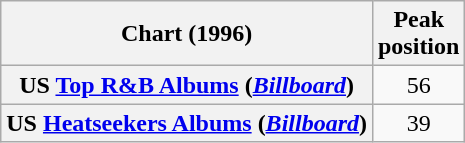<table class="wikitable sortable plainrowheaders" style="text-align:center">
<tr>
<th scope="col">Chart (1996)</th>
<th scope="col">Peak<br> position</th>
</tr>
<tr>
<th scope="row">US <a href='#'>Top R&B Albums</a> (<em><a href='#'>Billboard</a></em>)</th>
<td>56</td>
</tr>
<tr>
<th scope="row">US <a href='#'>Heatseekers Albums</a> (<em><a href='#'>Billboard</a></em>)</th>
<td>39</td>
</tr>
</table>
